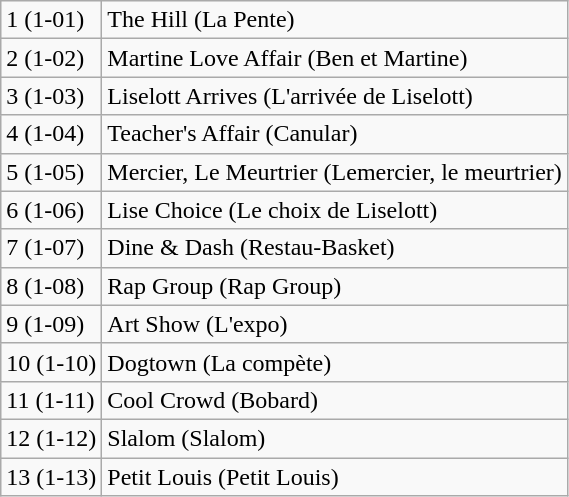<table class="wikitable">
<tr>
<td>1 (1-01)</td>
<td>The Hill (La Pente)</td>
</tr>
<tr>
<td>2 (1-02)</td>
<td>Martine Love Affair (Ben et Martine)</td>
</tr>
<tr>
<td>3 (1-03)</td>
<td>Liselott Arrives (L'arrivée de Liselott)</td>
</tr>
<tr>
<td>4 (1-04)</td>
<td>Teacher's Affair (Canular)</td>
</tr>
<tr>
<td>5 (1-05)</td>
<td>Mercier, Le Meurtrier (Lemercier, le meurtrier)</td>
</tr>
<tr>
<td>6 (1-06)</td>
<td>Lise Choice (Le choix de Liselott)</td>
</tr>
<tr>
<td>7 (1-07)</td>
<td>Dine & Dash (Restau-Basket)</td>
</tr>
<tr>
<td>8 (1-08)</td>
<td>Rap Group (Rap Group)</td>
</tr>
<tr>
<td>9 (1-09)</td>
<td>Art Show (L'expo)</td>
</tr>
<tr>
<td>10 (1-10)</td>
<td>Dogtown (La compète)</td>
</tr>
<tr>
<td>11 (1-11)</td>
<td>Cool Crowd (Bobard)</td>
</tr>
<tr>
<td>12 (1-12)</td>
<td>Slalom (Slalom)</td>
</tr>
<tr>
<td>13 (1-13)</td>
<td>Petit Louis (Petit Louis)</td>
</tr>
</table>
